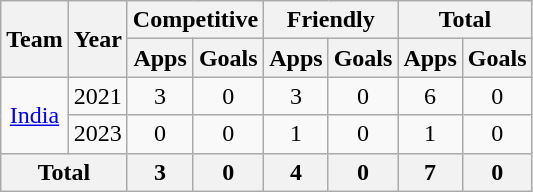<table class="wikitable" style="text-align:center">
<tr>
<th rowspan=2>Team</th>
<th rowspan=2>Year</th>
<th colspan=2>Competitive</th>
<th colspan=2>Friendly</th>
<th colspan=2>Total</th>
</tr>
<tr>
<th>Apps</th>
<th>Goals</th>
<th>Apps</th>
<th>Goals</th>
<th>Apps</th>
<th>Goals</th>
</tr>
<tr>
<td rowspan="2"><a href='#'>India</a></td>
<td>2021</td>
<td>3</td>
<td>0</td>
<td>3</td>
<td>0</td>
<td>6</td>
<td>0</td>
</tr>
<tr>
<td>2023</td>
<td>0</td>
<td>0</td>
<td>1</td>
<td>0</td>
<td>1</td>
<td>0</td>
</tr>
<tr>
<th colspan="2">Total</th>
<th>3</th>
<th>0</th>
<th>4</th>
<th>0</th>
<th>7</th>
<th>0</th>
</tr>
</table>
